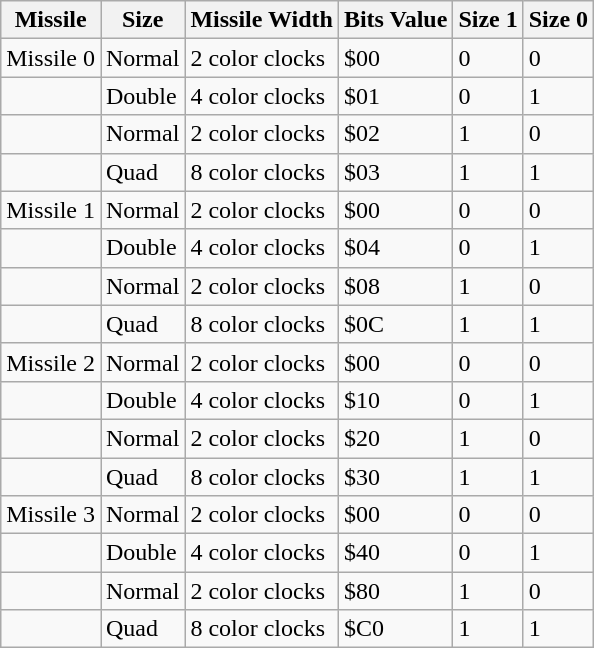<table class="wikitable">
<tr>
<th>Missile</th>
<th>Size</th>
<th>Missile Width</th>
<th>Bits Value</th>
<th>Size 1</th>
<th>Size 0</th>
</tr>
<tr>
<td>Missile 0</td>
<td>Normal</td>
<td>2 color clocks</td>
<td>$00</td>
<td>0</td>
<td>0</td>
</tr>
<tr>
<td></td>
<td>Double</td>
<td>4 color clocks</td>
<td>$01</td>
<td>0</td>
<td>1</td>
</tr>
<tr>
<td></td>
<td>Normal</td>
<td>2 color clocks</td>
<td>$02</td>
<td>1</td>
<td>0</td>
</tr>
<tr>
<td></td>
<td>Quad</td>
<td>8 color clocks</td>
<td>$03</td>
<td>1</td>
<td>1</td>
</tr>
<tr>
<td>Missile 1</td>
<td>Normal</td>
<td>2 color clocks</td>
<td>$00</td>
<td>0</td>
<td>0</td>
</tr>
<tr>
<td></td>
<td>Double</td>
<td>4 color clocks</td>
<td>$04</td>
<td>0</td>
<td>1</td>
</tr>
<tr>
<td></td>
<td>Normal</td>
<td>2 color clocks</td>
<td>$08</td>
<td>1</td>
<td>0</td>
</tr>
<tr>
<td></td>
<td>Quad</td>
<td>8 color clocks</td>
<td>$0C</td>
<td>1</td>
<td>1</td>
</tr>
<tr>
<td>Missile 2</td>
<td>Normal</td>
<td>2 color clocks</td>
<td>$00</td>
<td>0</td>
<td>0</td>
</tr>
<tr>
<td></td>
<td>Double</td>
<td>4 color clocks</td>
<td>$10</td>
<td>0</td>
<td>1</td>
</tr>
<tr>
<td></td>
<td>Normal</td>
<td>2 color clocks</td>
<td>$20</td>
<td>1</td>
<td>0</td>
</tr>
<tr>
<td></td>
<td>Quad</td>
<td>8 color clocks</td>
<td>$30</td>
<td>1</td>
<td>1</td>
</tr>
<tr>
<td>Missile 3</td>
<td>Normal</td>
<td>2 color clocks</td>
<td>$00</td>
<td>0</td>
<td>0</td>
</tr>
<tr>
<td></td>
<td>Double</td>
<td>4 color clocks</td>
<td>$40</td>
<td>0</td>
<td>1</td>
</tr>
<tr>
<td></td>
<td>Normal</td>
<td>2 color clocks</td>
<td>$80</td>
<td>1</td>
<td>0</td>
</tr>
<tr>
<td></td>
<td>Quad</td>
<td>8 color clocks</td>
<td>$C0</td>
<td>1</td>
<td>1</td>
</tr>
</table>
